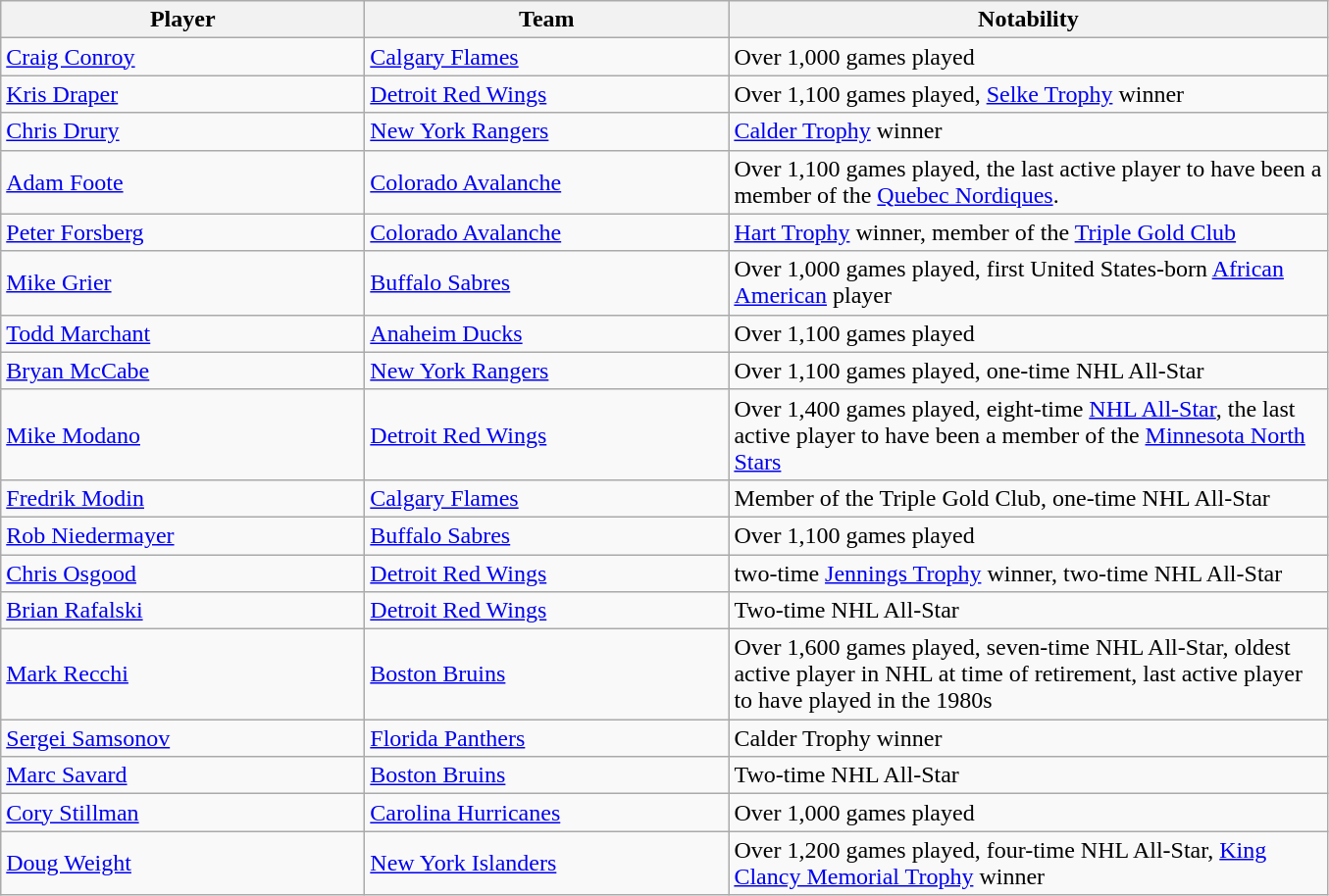<table class="wikitable">
<tr>
<th style="width:15em">Player</th>
<th style="width:15em">Team</th>
<th style="width:25em">Notability</th>
</tr>
<tr>
<td><a href='#'>Craig Conroy</a></td>
<td><a href='#'>Calgary Flames</a></td>
<td>Over 1,000 games played</td>
</tr>
<tr>
<td><a href='#'>Kris Draper</a></td>
<td><a href='#'>Detroit Red Wings</a></td>
<td>Over 1,100 games played, <a href='#'>Selke Trophy</a> winner</td>
</tr>
<tr>
<td><a href='#'>Chris Drury</a></td>
<td><a href='#'>New York Rangers</a></td>
<td><a href='#'>Calder Trophy</a> winner</td>
</tr>
<tr>
<td><a href='#'>Adam Foote</a></td>
<td><a href='#'>Colorado Avalanche</a></td>
<td>Over 1,100 games played, the last active player to have been a member of the <a href='#'>Quebec Nordiques</a>.</td>
</tr>
<tr>
<td><a href='#'>Peter Forsberg</a></td>
<td><a href='#'>Colorado Avalanche</a></td>
<td><a href='#'>Hart Trophy</a> winner, member of the <a href='#'>Triple Gold Club</a></td>
</tr>
<tr>
<td><a href='#'>Mike Grier</a></td>
<td><a href='#'>Buffalo Sabres</a></td>
<td>Over 1,000 games played, first United States-born <a href='#'>African American</a> player</td>
</tr>
<tr>
<td><a href='#'>Todd Marchant</a></td>
<td><a href='#'>Anaheim Ducks</a></td>
<td>Over 1,100 games played</td>
</tr>
<tr>
<td><a href='#'>Bryan McCabe</a></td>
<td><a href='#'>New York Rangers</a></td>
<td>Over 1,100 games played, one-time NHL All-Star</td>
</tr>
<tr>
<td><a href='#'>Mike Modano</a></td>
<td><a href='#'>Detroit Red Wings</a></td>
<td>Over 1,400 games played, eight-time <a href='#'>NHL All-Star</a>, the last active player to have been a member of the <a href='#'>Minnesota North Stars</a></td>
</tr>
<tr>
<td><a href='#'>Fredrik Modin</a></td>
<td><a href='#'>Calgary Flames</a></td>
<td>Member of the Triple Gold Club, one-time NHL All-Star</td>
</tr>
<tr>
<td><a href='#'>Rob Niedermayer</a></td>
<td><a href='#'>Buffalo Sabres</a></td>
<td>Over 1,100 games played</td>
</tr>
<tr>
<td><a href='#'>Chris Osgood</a></td>
<td><a href='#'>Detroit Red Wings</a></td>
<td>two-time <a href='#'>Jennings Trophy</a> winner, two-time NHL All-Star</td>
</tr>
<tr>
<td><a href='#'>Brian Rafalski</a></td>
<td><a href='#'>Detroit Red Wings</a></td>
<td>Two-time NHL All-Star</td>
</tr>
<tr>
<td><a href='#'>Mark Recchi</a></td>
<td><a href='#'>Boston Bruins</a></td>
<td>Over 1,600 games played, seven-time NHL All-Star, oldest active player in NHL at time of retirement, last active player to have played in the 1980s</td>
</tr>
<tr>
<td><a href='#'>Sergei Samsonov</a></td>
<td><a href='#'>Florida Panthers</a></td>
<td>Calder Trophy winner</td>
</tr>
<tr>
<td><a href='#'>Marc Savard</a></td>
<td><a href='#'>Boston Bruins</a></td>
<td>Two-time NHL All-Star</td>
</tr>
<tr>
<td><a href='#'>Cory Stillman</a></td>
<td><a href='#'>Carolina Hurricanes</a></td>
<td>Over 1,000 games played</td>
</tr>
<tr>
<td><a href='#'>Doug Weight</a></td>
<td><a href='#'>New York Islanders</a></td>
<td>Over 1,200 games played, four-time NHL All-Star, <a href='#'>King Clancy Memorial Trophy</a> winner</td>
</tr>
</table>
